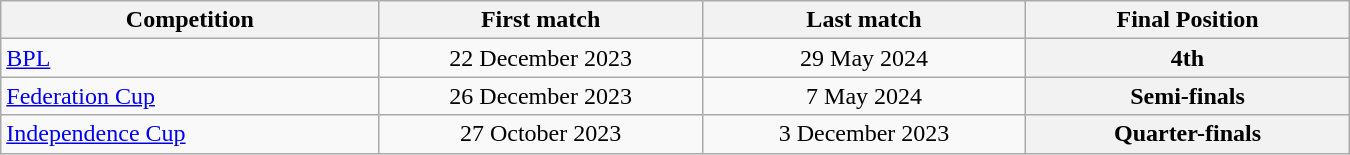<table class="wikitable" style="text-align:center; width:900px; font-size="80%";">
<tr>
<th style="text-align:center; width:200px;">Competition</th>
<th style="text-align:center; width:170px;">First match</th>
<th style="text-align:center; width:170px;">Last match</th>
<th style="text-align:center; width:170px;">Final Position</th>
</tr>
<tr>
<td style="text-align:left;"><a href='#'>BPL</a></td>
<td>22 December 2023</td>
<td>29 May 2024</td>
<th>4th</th>
</tr>
<tr>
<td style="text-align:left;"><a href='#'>Federation Cup</a></td>
<td>26 December 2023</td>
<td>7 May 2024</td>
<th>Semi-finals</th>
</tr>
<tr>
<td style="text-align:left;"><a href='#'>Independence Cup</a></td>
<td>27 October 2023</td>
<td>3 December 2023</td>
<th>Quarter-finals</th>
</tr>
</table>
